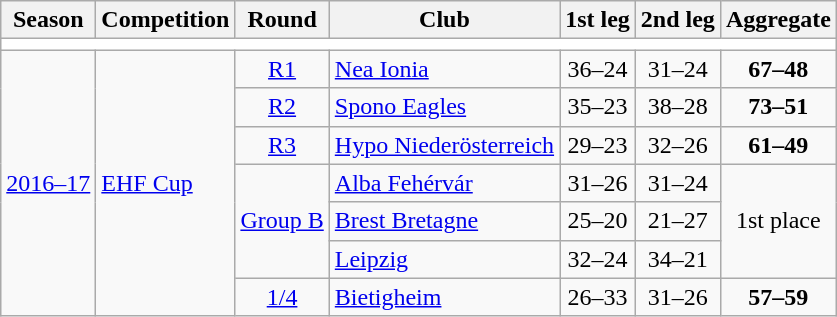<table class="wikitable">
<tr>
<th>Season</th>
<th>Competition</th>
<th>Round</th>
<th>Club</th>
<th>1st leg</th>
<th>2nd leg</th>
<th>Aggregate</th>
</tr>
<tr>
<td colspan="7" bgcolor=white></td>
</tr>
<tr>
<td rowspan="7"><a href='#'>2016–17</a></td>
<td rowspan="7"><a href='#'>EHF Cup</a></td>
<td style="text-align:center;"><a href='#'>R1</a></td>
<td> <a href='#'>Nea Ionia</a></td>
<td style="text-align:center;">36–24</td>
<td style="text-align:center;">31–24</td>
<td style="text-align:center;"><strong>67–48</strong></td>
</tr>
<tr>
<td style="text-align:center;"><a href='#'>R2</a></td>
<td> <a href='#'>Spono Eagles</a></td>
<td style="text-align:center;">35–23</td>
<td style="text-align:center;">38–28</td>
<td style="text-align:center;"><strong>73–51</strong></td>
</tr>
<tr>
<td style="text-align:center;"><a href='#'>R3</a></td>
<td> <a href='#'>Hypo Niederösterreich</a></td>
<td style="text-align:center;">29–23</td>
<td style="text-align:center;">32–26</td>
<td style="text-align:center;"><strong>61–49</strong></td>
</tr>
<tr>
<td rowspan="3" style="text-align:center;"><a href='#'>Group B</a></td>
<td> <a href='#'>Alba Fehérvár</a></td>
<td style="text-align:center;">31–26</td>
<td style="text-align:center;">31–24</td>
<td rowspan="3" style="text-align:center;">1st place</td>
</tr>
<tr>
<td> <a href='#'>Brest Bretagne</a></td>
<td style="text-align:center;">25–20</td>
<td style="text-align:center;">21–27</td>
</tr>
<tr>
<td> <a href='#'>Leipzig</a></td>
<td style="text-align:center;">32–24</td>
<td style="text-align:center;">34–21</td>
</tr>
<tr>
<td style="text-align:center;"><a href='#'>1/4</a></td>
<td> <a href='#'>Bietigheim</a></td>
<td style="text-align:center;">26–33</td>
<td style="text-align:center;">31–26</td>
<td style="text-align:center;"><strong>57–59</strong></td>
</tr>
</table>
